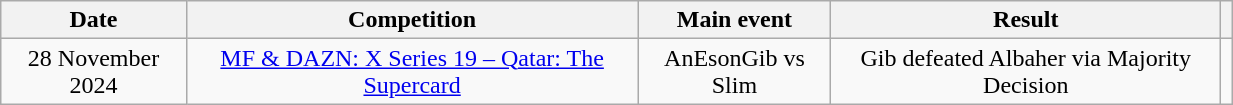<table class="wikitable" style="width:65%; text-align:center">
<tr>
<th>Date</th>
<th>Competition</th>
<th>Main event</th>
<th>Result</th>
<th></th>
</tr>
<tr>
<td>28 November 2024</td>
<td><a href='#'>MF & DAZN: X Series 19 – Qatar: The Supercard</a></td>
<td>AnEsonGib vs Slim</td>
<td>Gib defeated Albaher via Majority Decision</td>
<td></td>
</tr>
</table>
